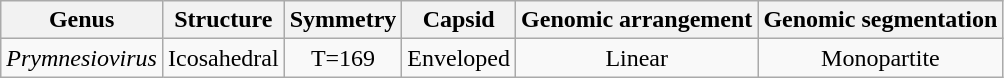<table class="wikitable sortable" style="text-align:center">
<tr>
<th>Genus</th>
<th>Structure</th>
<th>Symmetry</th>
<th>Capsid</th>
<th>Genomic arrangement</th>
<th>Genomic segmentation</th>
</tr>
<tr>
<td><em>Prymnesiovirus</em></td>
<td>Icosahedral</td>
<td>T=169</td>
<td>Enveloped</td>
<td>Linear</td>
<td>Monopartite</td>
</tr>
</table>
